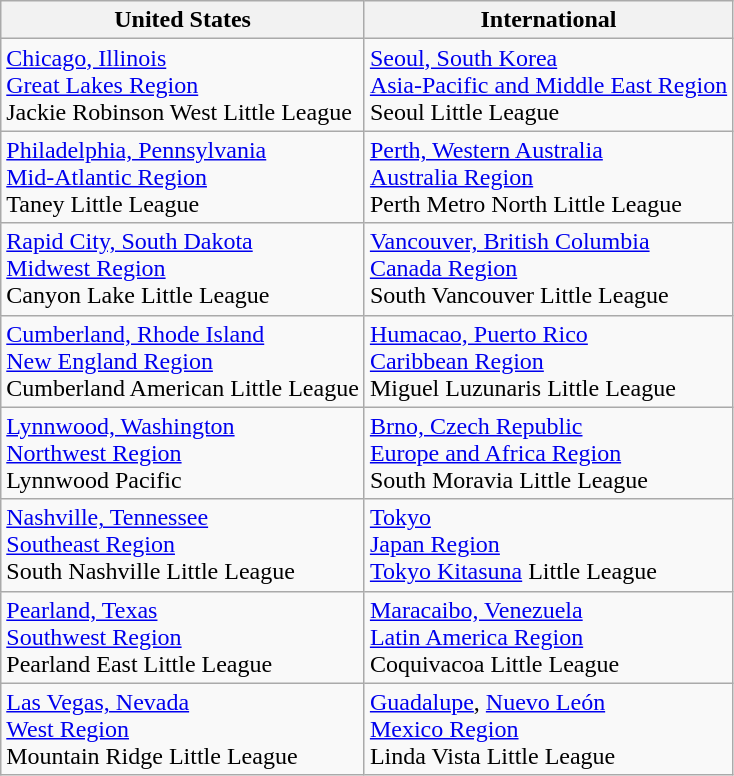<table class="wikitable">
<tr>
<th>United States</th>
<th>International</th>
</tr>
<tr>
<td> <a href='#'>Chicago, Illinois</a> <br> <a href='#'>Great Lakes Region</a><br> Jackie Robinson West Little League</td>
<td> <a href='#'>Seoul, South Korea</a> <br> <a href='#'>Asia-Pacific and Middle East Region</a> <br> Seoul Little League</td>
</tr>
<tr>
<td> <a href='#'>Philadelphia, Pennsylvania</a> <br> <a href='#'>Mid-Atlantic Region</a> <br> Taney Little League</td>
<td> <a href='#'>Perth, Western Australia</a> <br> <a href='#'>Australia Region</a> <br> Perth Metro North Little League</td>
</tr>
<tr>
<td> <a href='#'>Rapid City, South Dakota</a> <br> <a href='#'>Midwest Region</a> <br> Canyon Lake Little League</td>
<td> <a href='#'>Vancouver, British Columbia</a> <br>  <a href='#'>Canada Region</a> <br> South Vancouver Little League</td>
</tr>
<tr>
<td> <a href='#'>Cumberland, Rhode Island</a> <br> <a href='#'>New England Region</a> <br> Cumberland American Little League</td>
<td> <a href='#'>Humacao, Puerto Rico</a> <br> <a href='#'>Caribbean Region</a> <br> Miguel Luzunaris Little League</td>
</tr>
<tr>
<td> <a href='#'>Lynnwood, Washington</a> <br> <a href='#'>Northwest Region</a> <br> Lynnwood Pacific</td>
<td> <a href='#'>Brno, Czech Republic</a> <br> <a href='#'>Europe and Africa Region</a> <br> South Moravia Little League</td>
</tr>
<tr>
<td> <a href='#'>Nashville, Tennessee</a> <br> <a href='#'>Southeast Region</a> <br> South Nashville Little League</td>
<td> <a href='#'>Tokyo</a> <br>  <a href='#'>Japan Region</a> <br> <a href='#'>Tokyo Kitasuna</a> Little League</td>
</tr>
<tr>
<td> <a href='#'>Pearland, Texas</a> <br> <a href='#'>Southwest Region</a> <br> Pearland East Little League</td>
<td> <a href='#'>Maracaibo, Venezuela</a> <br> <a href='#'>Latin America Region</a> <br> Coquivacoa Little League</td>
</tr>
<tr>
<td> <a href='#'>Las Vegas, Nevada</a> <br> <a href='#'>West Region</a> <br> Mountain Ridge Little League</td>
<td> <a href='#'>Guadalupe</a>, <a href='#'>Nuevo León</a> <br>  <a href='#'>Mexico Region</a> <br> Linda Vista Little League</td>
</tr>
</table>
